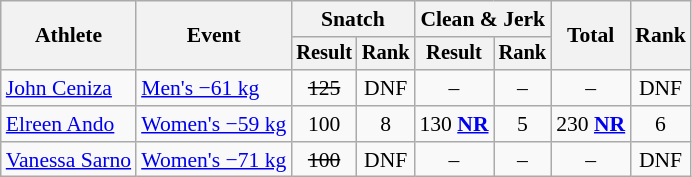<table class="wikitable" style="font-size:90%">
<tr>
<th rowspan="2">Athlete</th>
<th rowspan="2">Event</th>
<th colspan="2">Snatch</th>
<th colspan="2">Clean & Jerk</th>
<th rowspan="2">Total</th>
<th rowspan="2">Rank</th>
</tr>
<tr style="font-size:95%">
<th>Result</th>
<th>Rank</th>
<th>Result</th>
<th>Rank</th>
</tr>
<tr align=center>
<td align=left><a href='#'>John Ceniza</a></td>
<td align=left><a href='#'>Men's −61 kg</a></td>
<td><s>125</s></td>
<td>DNF</td>
<td>–</td>
<td>–</td>
<td>–</td>
<td>DNF</td>
</tr>
<tr align=center>
<td align=left><a href='#'>Elreen Ando</a></td>
<td align=left><a href='#'>Women's −59 kg</a></td>
<td>100</td>
<td>8</td>
<td>130 <strong><a href='#'>NR</a></strong></td>
<td>5</td>
<td>230 <strong><a href='#'>NR</a></strong></td>
<td>6</td>
</tr>
<tr align=center>
<td align=left><a href='#'>Vanessa Sarno</a></td>
<td align=left><a href='#'>Women's −71 kg</a></td>
<td><s>100</s></td>
<td>DNF</td>
<td>–</td>
<td>–</td>
<td>–</td>
<td>DNF</td>
</tr>
</table>
